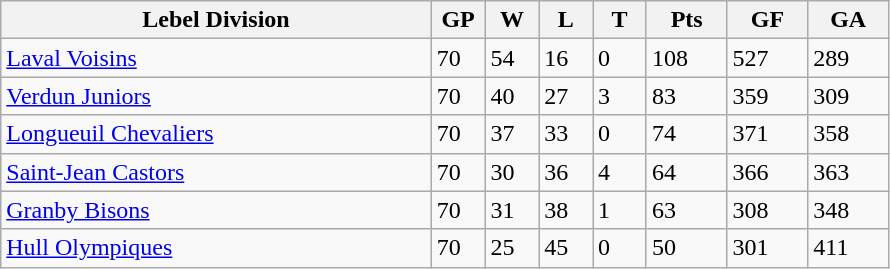<table class="wikitable">
<tr>
<th bgcolor="#DDDDFF" width="40%">Lebel Division</th>
<th bgcolor="#DDDDFF" width="5%">GP</th>
<th bgcolor="#DDDDFF" width="5%">W</th>
<th bgcolor="#DDDDFF" width="5%">L</th>
<th bgcolor="#DDDDFF" width="5%">T</th>
<th bgcolor="#DDDDFF" width="7.5%">Pts</th>
<th bgcolor="#DDDDFF" width="7.5%">GF</th>
<th bgcolor="#DDDDFF" width="7.5%">GA</th>
</tr>
<tr>
<td><a href='#'>Laval Voisins</a></td>
<td>70</td>
<td>54</td>
<td>16</td>
<td>0</td>
<td>108</td>
<td>527</td>
<td>289</td>
</tr>
<tr>
<td><a href='#'>Verdun Juniors</a></td>
<td>70</td>
<td>40</td>
<td>27</td>
<td>3</td>
<td>83</td>
<td>359</td>
<td>309</td>
</tr>
<tr>
<td><a href='#'>Longueuil Chevaliers</a></td>
<td>70</td>
<td>37</td>
<td>33</td>
<td>0</td>
<td>74</td>
<td>371</td>
<td>358</td>
</tr>
<tr>
<td><a href='#'>Saint-Jean Castors</a></td>
<td>70</td>
<td>30</td>
<td>36</td>
<td>4</td>
<td>64</td>
<td>366</td>
<td>363</td>
</tr>
<tr>
<td><a href='#'>Granby Bisons</a></td>
<td>70</td>
<td>31</td>
<td>38</td>
<td>1</td>
<td>63</td>
<td>308</td>
<td>348</td>
</tr>
<tr>
<td><a href='#'>Hull Olympiques</a></td>
<td>70</td>
<td>25</td>
<td>45</td>
<td>0</td>
<td>50</td>
<td>301</td>
<td>411</td>
</tr>
</table>
